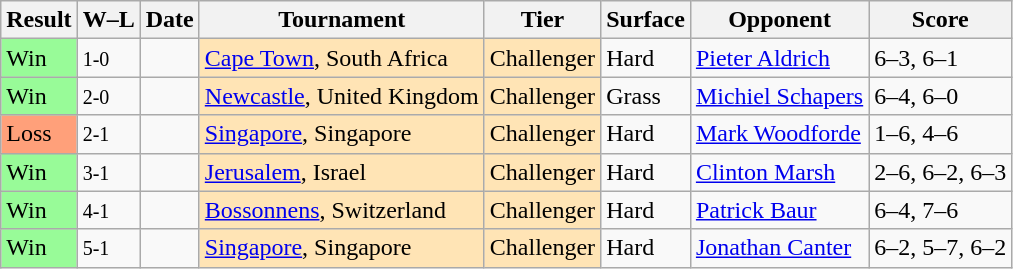<table class="sortable wikitable">
<tr>
<th>Result</th>
<th class="unsortable">W–L</th>
<th>Date</th>
<th>Tournament</th>
<th>Tier</th>
<th>Surface</th>
<th>Opponent</th>
<th class="unsortable">Score</th>
</tr>
<tr>
<td style="background:#98fb98;">Win</td>
<td><small>1-0</small></td>
<td></td>
<td style="background:moccasin;"><a href='#'>Cape Town</a>, South Africa</td>
<td style="background:moccasin;">Challenger</td>
<td>Hard</td>
<td> <a href='#'>Pieter Aldrich</a></td>
<td>6–3, 6–1</td>
</tr>
<tr>
<td style="background:#98fb98;">Win</td>
<td><small>2-0</small></td>
<td></td>
<td style="background:moccasin;"><a href='#'>Newcastle</a>, United Kingdom</td>
<td style="background:moccasin;">Challenger</td>
<td>Grass</td>
<td> <a href='#'>Michiel Schapers</a></td>
<td>6–4, 6–0</td>
</tr>
<tr>
<td style="background:#ffa07a;">Loss</td>
<td><small>2-1</small></td>
<td></td>
<td style="background:moccasin;"><a href='#'>Singapore</a>, Singapore</td>
<td style="background:moccasin;">Challenger</td>
<td>Hard</td>
<td> <a href='#'>Mark Woodforde</a></td>
<td>1–6, 4–6</td>
</tr>
<tr>
<td style="background:#98fb98;">Win</td>
<td><small>3-1</small></td>
<td></td>
<td style="background:moccasin;"><a href='#'>Jerusalem</a>, Israel</td>
<td style="background:moccasin;">Challenger</td>
<td>Hard</td>
<td> <a href='#'>Clinton Marsh</a></td>
<td>2–6, 6–2, 6–3</td>
</tr>
<tr>
<td style="background:#98fb98;">Win</td>
<td><small>4-1</small></td>
<td></td>
<td style="background:moccasin;"><a href='#'>Bossonnens</a>, Switzerland</td>
<td style="background:moccasin;">Challenger</td>
<td>Hard</td>
<td> <a href='#'>Patrick Baur</a></td>
<td>6–4, 7–6</td>
</tr>
<tr>
<td style="background:#98fb98;">Win</td>
<td><small>5-1</small></td>
<td></td>
<td style="background:moccasin;"><a href='#'>Singapore</a>, Singapore</td>
<td style="background:moccasin;">Challenger</td>
<td>Hard</td>
<td> <a href='#'>Jonathan Canter</a></td>
<td>6–2, 5–7, 6–2</td>
</tr>
</table>
